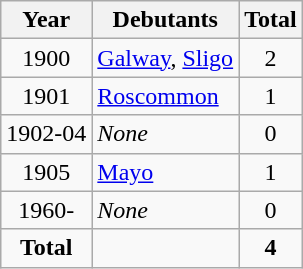<table class="wikitable" style="text-align:center">
<tr>
<th>Year</th>
<th>Debutants</th>
<th>Total</th>
</tr>
<tr>
<td>1900</td>
<td style="text-align:left"> <a href='#'>Galway</a>,  <a href='#'>Sligo</a></td>
<td>2</td>
</tr>
<tr>
<td>1901</td>
<td style="text-align:left"> <a href='#'>Roscommon</a></td>
<td>1</td>
</tr>
<tr>
<td>1902-04</td>
<td style="text-align:left"><em>None</em></td>
<td>0</td>
</tr>
<tr>
<td>1905</td>
<td style="text-align:left"> <a href='#'>Mayo</a></td>
<td>1</td>
</tr>
<tr>
<td>1960-</td>
<td style="text-align:left"><em>None</em></td>
<td>0</td>
</tr>
<tr>
<td><strong>Total</strong></td>
<td style="text-align:left"></td>
<td><strong>4</strong></td>
</tr>
</table>
